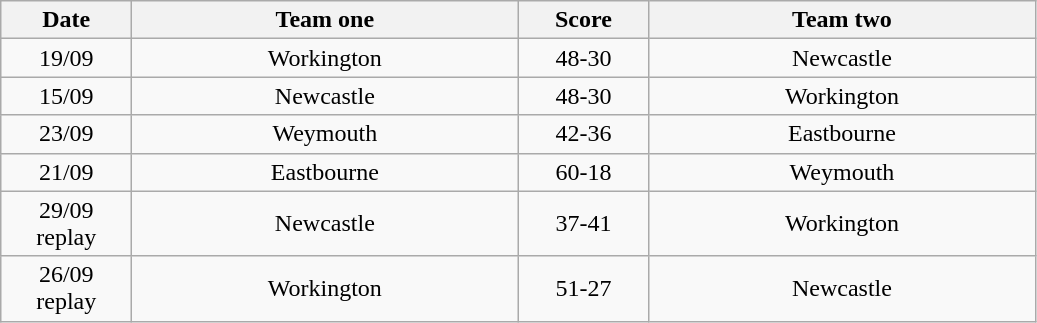<table class="wikitable" style="text-align: center">
<tr>
<th width=80>Date</th>
<th width=250>Team one</th>
<th width=80>Score</th>
<th width=250>Team two</th>
</tr>
<tr>
<td>19/09</td>
<td>Workington</td>
<td>48-30</td>
<td>Newcastle</td>
</tr>
<tr>
<td>15/09</td>
<td>Newcastle</td>
<td>48-30</td>
<td>Workington</td>
</tr>
<tr>
<td>23/09</td>
<td>Weymouth</td>
<td>42-36</td>
<td>Eastbourne</td>
</tr>
<tr>
<td>21/09</td>
<td>Eastbourne</td>
<td>60-18</td>
<td>Weymouth</td>
</tr>
<tr>
<td>29/09<br>replay</td>
<td>Newcastle</td>
<td>37-41</td>
<td>Workington</td>
</tr>
<tr>
<td>26/09<br>replay</td>
<td>Workington</td>
<td>51-27</td>
<td>Newcastle</td>
</tr>
</table>
